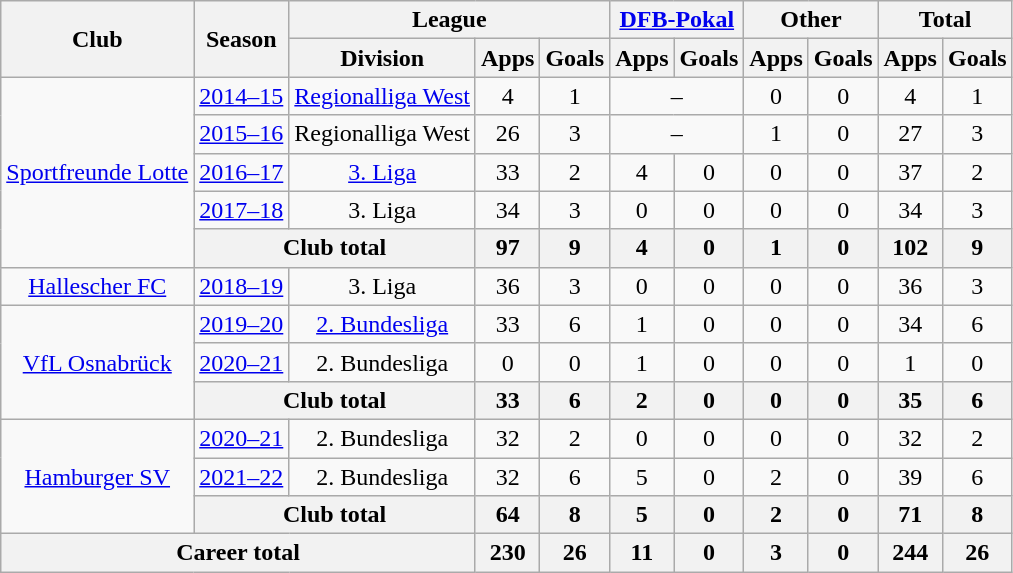<table class="wikitable" style="text-align: center">
<tr>
<th rowspan="2">Club</th>
<th rowspan="2">Season</th>
<th colspan="3">League</th>
<th colspan="2"><a href='#'>DFB-Pokal</a></th>
<th colspan="2">Other</th>
<th colspan="2">Total</th>
</tr>
<tr>
<th>Division</th>
<th>Apps</th>
<th>Goals</th>
<th>Apps</th>
<th>Goals</th>
<th>Apps</th>
<th>Goals</th>
<th>Apps</th>
<th>Goals</th>
</tr>
<tr>
<td rowspan="5"><a href='#'>Sportfreunde Lotte</a></td>
<td><a href='#'>2014–15</a></td>
<td><a href='#'>Regionalliga West</a></td>
<td>4</td>
<td>1</td>
<td colspan="2">–</td>
<td>0</td>
<td>0</td>
<td>4</td>
<td>1</td>
</tr>
<tr>
<td><a href='#'>2015–16</a></td>
<td>Regionalliga West</td>
<td>26</td>
<td>3</td>
<td colspan="2">–</td>
<td>1</td>
<td>0</td>
<td>27</td>
<td>3</td>
</tr>
<tr>
<td><a href='#'>2016–17</a></td>
<td><a href='#'>3. Liga</a></td>
<td>33</td>
<td>2</td>
<td>4</td>
<td>0</td>
<td>0</td>
<td>0</td>
<td>37</td>
<td>2</td>
</tr>
<tr>
<td><a href='#'>2017–18</a></td>
<td>3. Liga</td>
<td>34</td>
<td>3</td>
<td>0</td>
<td>0</td>
<td>0</td>
<td>0</td>
<td>34</td>
<td>3</td>
</tr>
<tr>
<th colspan="2">Club total</th>
<th>97</th>
<th>9</th>
<th>4</th>
<th>0</th>
<th>1</th>
<th>0</th>
<th>102</th>
<th>9</th>
</tr>
<tr>
<td><a href='#'>Hallescher FC</a></td>
<td><a href='#'>2018–19</a></td>
<td>3. Liga</td>
<td>36</td>
<td>3</td>
<td>0</td>
<td>0</td>
<td>0</td>
<td>0</td>
<td>36</td>
<td>3</td>
</tr>
<tr>
<td rowspan="3"><a href='#'>VfL Osnabrück</a></td>
<td><a href='#'>2019–20</a></td>
<td><a href='#'>2. Bundesliga</a></td>
<td>33</td>
<td>6</td>
<td>1</td>
<td>0</td>
<td>0</td>
<td>0</td>
<td>34</td>
<td>6</td>
</tr>
<tr>
<td><a href='#'>2020–21</a></td>
<td>2. Bundesliga</td>
<td>0</td>
<td>0</td>
<td>1</td>
<td>0</td>
<td>0</td>
<td>0</td>
<td>1</td>
<td>0</td>
</tr>
<tr>
<th colspan="2">Club total</th>
<th>33</th>
<th>6</th>
<th>2</th>
<th>0</th>
<th>0</th>
<th>0</th>
<th>35</th>
<th>6</th>
</tr>
<tr>
<td rowspan="3"><a href='#'>Hamburger SV</a></td>
<td><a href='#'>2020–21</a></td>
<td>2. Bundesliga</td>
<td>32</td>
<td>2</td>
<td>0</td>
<td>0</td>
<td>0</td>
<td>0</td>
<td>32</td>
<td>2</td>
</tr>
<tr>
<td><a href='#'>2021–22</a></td>
<td>2. Bundesliga</td>
<td>32</td>
<td>6</td>
<td>5</td>
<td>0</td>
<td>2</td>
<td>0</td>
<td>39</td>
<td>6</td>
</tr>
<tr>
<th colspan="2">Club total</th>
<th>64</th>
<th>8</th>
<th>5</th>
<th>0</th>
<th>2</th>
<th>0</th>
<th>71</th>
<th>8</th>
</tr>
<tr>
<th colspan="3">Career total</th>
<th>230</th>
<th>26</th>
<th>11</th>
<th>0</th>
<th>3</th>
<th>0</th>
<th>244</th>
<th>26</th>
</tr>
</table>
